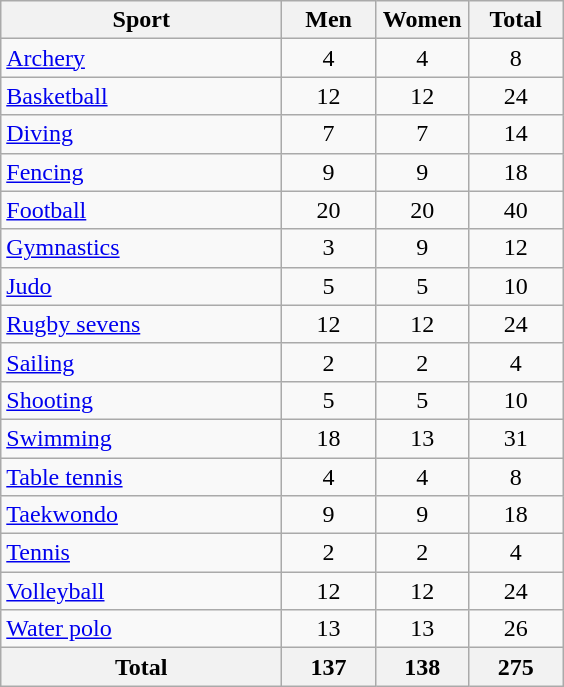<table class="wikitable sortable" style="text-align:center;">
<tr>
<th width=180>Sport</th>
<th width=55>Men</th>
<th width=55>Women</th>
<th width=55>Total</th>
</tr>
<tr>
<td align=left><a href='#'>Archery</a></td>
<td>4</td>
<td>4</td>
<td>8</td>
</tr>
<tr>
<td align=left><a href='#'>Basketball</a></td>
<td>12</td>
<td>12</td>
<td>24</td>
</tr>
<tr>
<td align=left><a href='#'>Diving</a></td>
<td>7</td>
<td>7</td>
<td>14</td>
</tr>
<tr>
<td align=left><a href='#'>Fencing</a></td>
<td>9</td>
<td>9</td>
<td>18</td>
</tr>
<tr>
<td align=left><a href='#'>Football</a></td>
<td>20</td>
<td>20</td>
<td>40</td>
</tr>
<tr>
<td align=left><a href='#'>Gymnastics</a></td>
<td>3</td>
<td>9</td>
<td>12</td>
</tr>
<tr>
<td align=left><a href='#'>Judo</a></td>
<td>5</td>
<td>5</td>
<td>10</td>
</tr>
<tr>
<td align=left><a href='#'>Rugby sevens</a></td>
<td>12</td>
<td>12</td>
<td>24</td>
</tr>
<tr>
<td align=left><a href='#'>Sailing</a></td>
<td>2</td>
<td>2</td>
<td>4</td>
</tr>
<tr>
<td align=left><a href='#'>Shooting</a></td>
<td>5</td>
<td>5</td>
<td>10</td>
</tr>
<tr>
<td align=left><a href='#'>Swimming</a></td>
<td>18</td>
<td>13</td>
<td>31</td>
</tr>
<tr>
<td align=left><a href='#'>Table tennis</a></td>
<td>4</td>
<td>4</td>
<td>8</td>
</tr>
<tr>
<td align=left><a href='#'>Taekwondo</a></td>
<td>9</td>
<td>9</td>
<td>18</td>
</tr>
<tr>
<td align=left><a href='#'>Tennis</a></td>
<td>2</td>
<td>2</td>
<td>4</td>
</tr>
<tr>
<td align=left><a href='#'>Volleyball</a></td>
<td>12</td>
<td>12</td>
<td>24</td>
</tr>
<tr>
<td align=left><a href='#'>Water polo</a></td>
<td>13</td>
<td>13</td>
<td>26</td>
</tr>
<tr>
<th>Total</th>
<th>137</th>
<th>138</th>
<th>275</th>
</tr>
</table>
